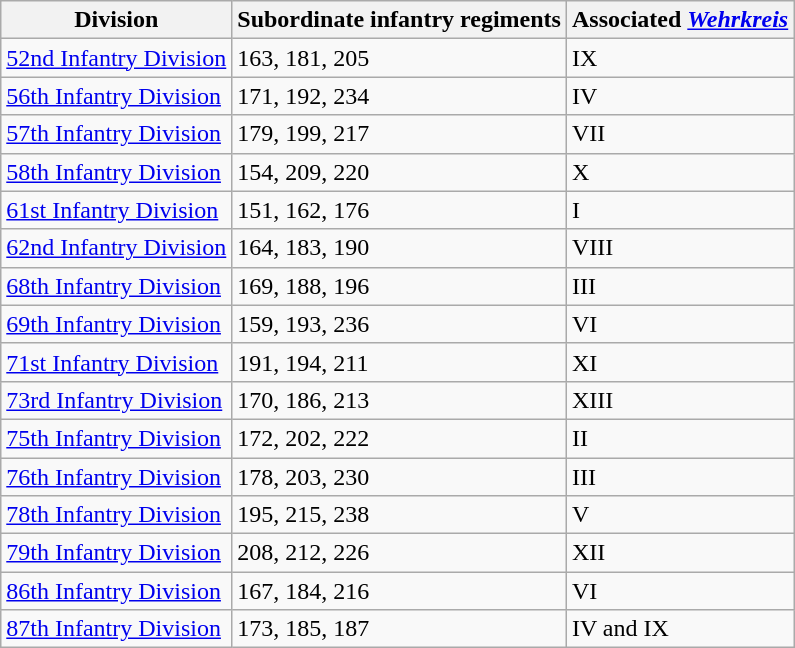<table class="wikitable">
<tr>
<th>Division</th>
<th>Subordinate infantry regiments</th>
<th>Associated <em><a href='#'>Wehrkreis</a></em></th>
</tr>
<tr>
<td><a href='#'>52nd Infantry Division</a></td>
<td>163, 181, 205</td>
<td>IX</td>
</tr>
<tr>
<td><a href='#'>56th Infantry Division</a></td>
<td>171, 192, 234</td>
<td>IV</td>
</tr>
<tr>
<td><a href='#'>57th Infantry Division</a></td>
<td>179, 199, 217</td>
<td>VII</td>
</tr>
<tr>
<td><a href='#'>58th Infantry Division</a></td>
<td>154, 209, 220</td>
<td>X</td>
</tr>
<tr>
<td><a href='#'>61st Infantry Division</a></td>
<td>151, 162, 176</td>
<td>I</td>
</tr>
<tr>
<td><a href='#'>62nd Infantry Division</a></td>
<td>164, 183, 190</td>
<td>VIII</td>
</tr>
<tr>
<td><a href='#'>68th Infantry Division</a></td>
<td>169, 188, 196</td>
<td>III</td>
</tr>
<tr>
<td><a href='#'>69th Infantry Division</a></td>
<td>159, 193, 236</td>
<td>VI</td>
</tr>
<tr>
<td><a href='#'>71st Infantry Division</a></td>
<td>191, 194, 211</td>
<td>XI</td>
</tr>
<tr>
<td><a href='#'>73rd Infantry Division</a></td>
<td>170, 186, 213</td>
<td>XIII</td>
</tr>
<tr>
<td><a href='#'>75th Infantry Division</a></td>
<td>172, 202, 222</td>
<td>II</td>
</tr>
<tr>
<td><a href='#'>76th Infantry Division</a></td>
<td>178, 203, 230</td>
<td>III</td>
</tr>
<tr>
<td><a href='#'>78th Infantry Division</a></td>
<td>195, 215, 238</td>
<td>V</td>
</tr>
<tr>
<td><a href='#'>79th Infantry Division</a></td>
<td>208, 212, 226</td>
<td>XII</td>
</tr>
<tr>
<td><a href='#'>86th Infantry Division</a></td>
<td>167, 184, 216</td>
<td>VI</td>
</tr>
<tr>
<td><a href='#'>87th Infantry Division</a></td>
<td>173, 185, 187</td>
<td>IV and IX</td>
</tr>
</table>
